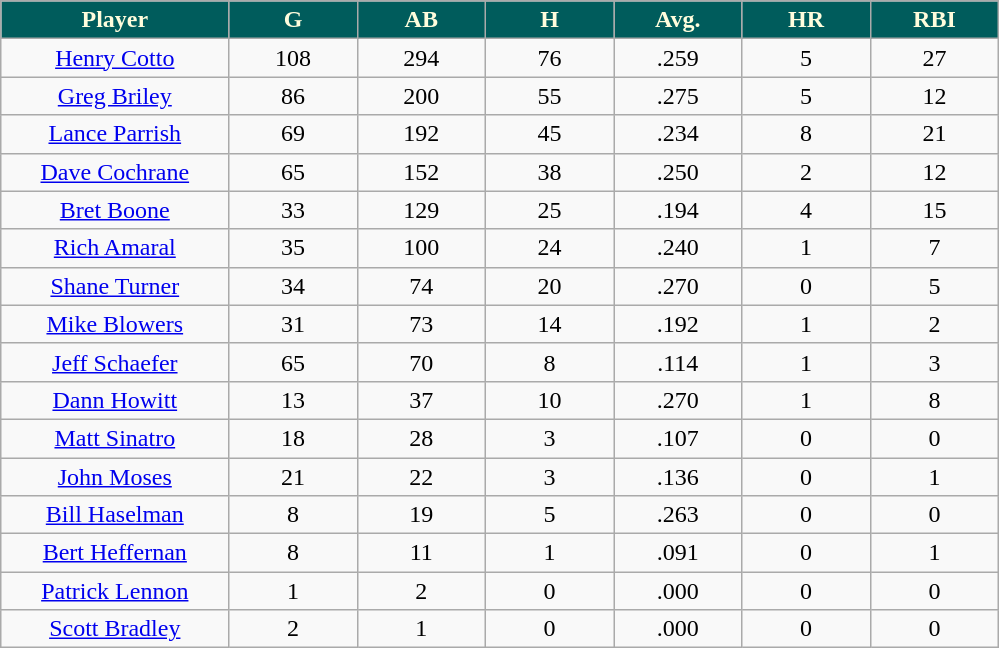<table class="wikitable sortable">
<tr>
<th style="background:#005c5c; color:#fffddd; width:16%;">Player</th>
<th style="background:#005c5c; color:#fffddd; width:9%;">G</th>
<th style="background:#005c5c; color:#fffddd; width:9%;">AB</th>
<th style="background:#005c5c; color:#fffddd; width:9%;">H</th>
<th style="background:#005c5c; color:#fffddd; width:9%;">Avg.</th>
<th style="background:#005c5c; color:#fffddd; width:9%;">HR</th>
<th style="background:#005c5c; color:#fffddd; width:9%;">RBI</th>
</tr>
<tr style="text-align:center;">
<td><a href='#'>Henry Cotto</a></td>
<td>108</td>
<td>294</td>
<td>76</td>
<td>.259</td>
<td>5</td>
<td>27</td>
</tr>
<tr style="text-align:center;">
<td><a href='#'>Greg Briley</a></td>
<td>86</td>
<td>200</td>
<td>55</td>
<td>.275</td>
<td>5</td>
<td>12</td>
</tr>
<tr align=center>
<td><a href='#'>Lance Parrish</a></td>
<td>69</td>
<td>192</td>
<td>45</td>
<td>.234</td>
<td>8</td>
<td>21</td>
</tr>
<tr align=center>
<td><a href='#'>Dave Cochrane</a></td>
<td>65</td>
<td>152</td>
<td>38</td>
<td>.250</td>
<td>2</td>
<td>12</td>
</tr>
<tr align=center>
<td><a href='#'>Bret Boone</a></td>
<td>33</td>
<td>129</td>
<td>25</td>
<td>.194</td>
<td>4</td>
<td>15</td>
</tr>
<tr align=center>
<td><a href='#'>Rich Amaral</a></td>
<td>35</td>
<td>100</td>
<td>24</td>
<td>.240</td>
<td>1</td>
<td>7</td>
</tr>
<tr align=center>
<td><a href='#'>Shane Turner</a></td>
<td>34</td>
<td>74</td>
<td>20</td>
<td>.270</td>
<td>0</td>
<td>5</td>
</tr>
<tr style="text-align:center;">
<td><a href='#'>Mike Blowers</a></td>
<td>31</td>
<td>73</td>
<td>14</td>
<td>.192</td>
<td>1</td>
<td>2</td>
</tr>
<tr align=center>
<td><a href='#'>Jeff Schaefer</a></td>
<td>65</td>
<td>70</td>
<td>8</td>
<td>.114</td>
<td>1</td>
<td>3</td>
</tr>
<tr style="text-align:center;">
<td><a href='#'>Dann Howitt</a></td>
<td>13</td>
<td>37</td>
<td>10</td>
<td>.270</td>
<td>1</td>
<td>8</td>
</tr>
<tr align=center>
<td><a href='#'>Matt Sinatro</a></td>
<td>18</td>
<td>28</td>
<td>3</td>
<td>.107</td>
<td>0</td>
<td>0</td>
</tr>
<tr align=center>
<td><a href='#'>John Moses</a></td>
<td>21</td>
<td>22</td>
<td>3</td>
<td>.136</td>
<td>0</td>
<td>1</td>
</tr>
<tr style="text-align:center;">
<td><a href='#'>Bill Haselman</a></td>
<td>8</td>
<td>19</td>
<td>5</td>
<td>.263</td>
<td>0</td>
<td>0</td>
</tr>
<tr align=center>
<td><a href='#'>Bert Heffernan</a></td>
<td>8</td>
<td>11</td>
<td>1</td>
<td>.091</td>
<td>0</td>
<td>1</td>
</tr>
<tr align=center>
<td><a href='#'>Patrick Lennon</a></td>
<td>1</td>
<td>2</td>
<td>0</td>
<td>.000</td>
<td>0</td>
<td>0</td>
</tr>
<tr align=center>
<td><a href='#'>Scott Bradley</a></td>
<td>2</td>
<td>1</td>
<td>0</td>
<td>.000</td>
<td>0</td>
<td>0</td>
</tr>
</table>
